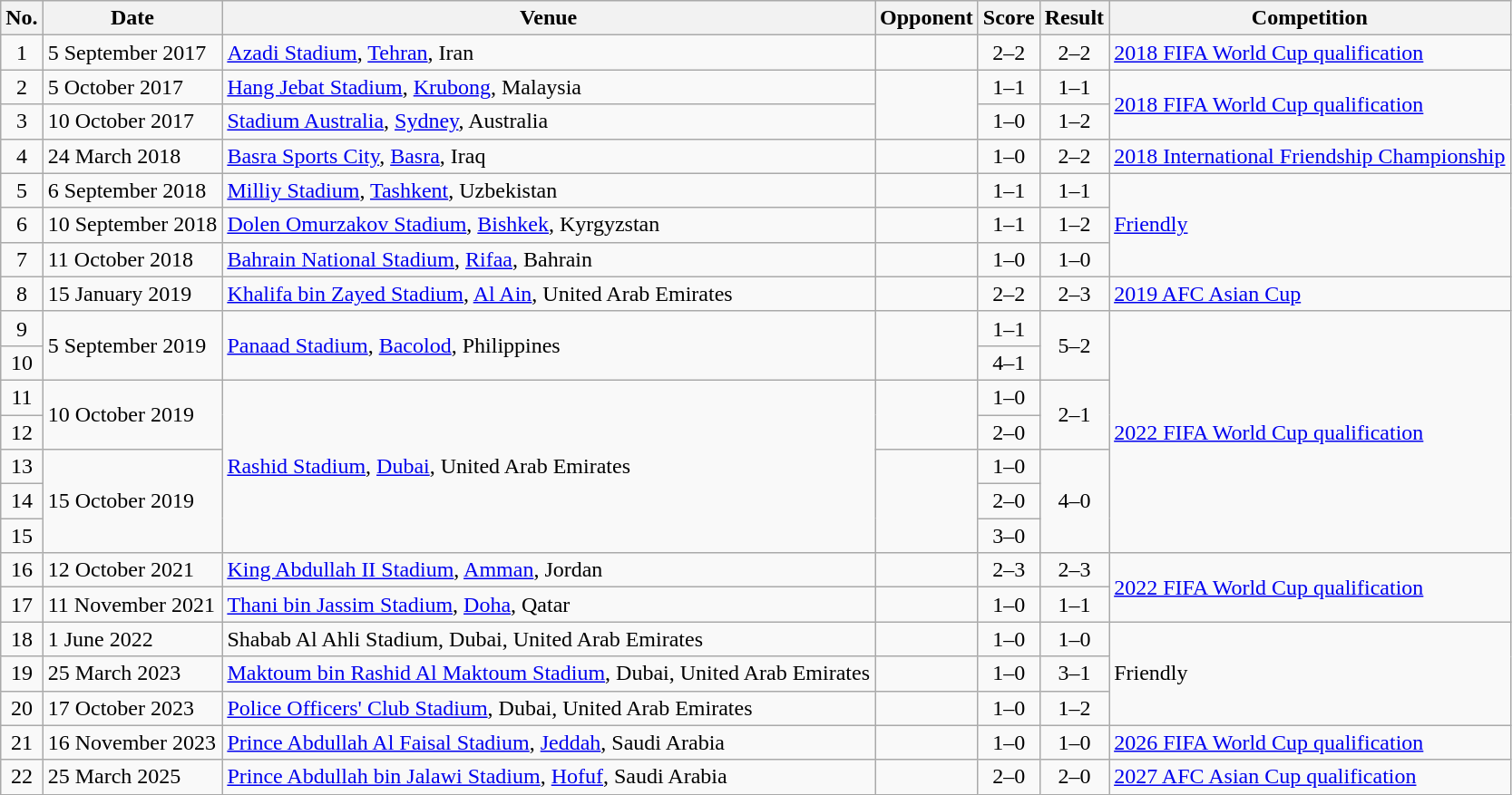<table class="wikitable" ">
<tr>
<th>No.</th>
<th>Date</th>
<th>Venue</th>
<th>Opponent</th>
<th>Score</th>
<th>Result</th>
<th>Competition</th>
</tr>
<tr>
<td align=center>1</td>
<td>5 September 2017</td>
<td><a href='#'>Azadi Stadium</a>, <a href='#'>Tehran</a>, Iran</td>
<td></td>
<td align=center>2–2</td>
<td align="center">2–2</td>
<td><a href='#'>2018 FIFA World Cup qualification</a></td>
</tr>
<tr>
<td align=center>2</td>
<td>5 October 2017</td>
<td><a href='#'>Hang Jebat Stadium</a>, <a href='#'>Krubong</a>, Malaysia</td>
<td rowspan=2></td>
<td align=center>1–1</td>
<td align="center">1–1</td>
<td rowspan="2"><a href='#'>2018 FIFA World Cup qualification</a></td>
</tr>
<tr>
<td align=center>3</td>
<td>10 October 2017</td>
<td><a href='#'>Stadium Australia</a>, <a href='#'>Sydney</a>, Australia</td>
<td align=center>1–0</td>
<td align="center">1–2 </td>
</tr>
<tr>
<td align=center>4</td>
<td>24 March 2018</td>
<td><a href='#'>Basra Sports City</a>, <a href='#'>Basra</a>, Iraq</td>
<td></td>
<td align=center>1–0</td>
<td align="center">2–2</td>
<td><a href='#'>2018 International Friendship Championship</a></td>
</tr>
<tr>
<td align=center>5</td>
<td>6 September 2018</td>
<td><a href='#'>Milliy Stadium</a>, <a href='#'>Tashkent</a>, Uzbekistan</td>
<td></td>
<td align=center>1–1</td>
<td align="center">1–1</td>
<td rowspan=3><a href='#'>Friendly</a></td>
</tr>
<tr>
<td align=center>6</td>
<td>10 September 2018</td>
<td><a href='#'>Dolen Omurzakov Stadium</a>, <a href='#'>Bishkek</a>, Kyrgyzstan</td>
<td></td>
<td align=center>1–1</td>
<td align="center">1–2</td>
</tr>
<tr>
<td align=center>7</td>
<td>11 October 2018</td>
<td><a href='#'>Bahrain National Stadium</a>, <a href='#'>Rifaa</a>, Bahrain</td>
<td></td>
<td align=center>1–0</td>
<td align="center">1–0</td>
</tr>
<tr>
<td align=center>8</td>
<td>15 January 2019</td>
<td><a href='#'>Khalifa bin Zayed Stadium</a>, <a href='#'>Al Ain</a>, United Arab Emirates</td>
<td></td>
<td align=center>2–2</td>
<td align="center">2–3</td>
<td><a href='#'>2019 AFC Asian Cup</a></td>
</tr>
<tr>
<td align=center>9</td>
<td rowspan="2">5 September 2019</td>
<td rowspan="2"><a href='#'>Panaad Stadium</a>, <a href='#'>Bacolod</a>, Philippines</td>
<td rowspan="2"></td>
<td align=center>1–1</td>
<td rowspan="2" style="text-align:center">5–2</td>
<td rowspan="7"><a href='#'>2022 FIFA World Cup qualification</a></td>
</tr>
<tr>
<td align=center>10</td>
<td align=center>4–1</td>
</tr>
<tr>
<td align=center>11</td>
<td rowspan="2">10 October 2019</td>
<td rowspan="5"><a href='#'>Rashid Stadium</a>, <a href='#'>Dubai</a>, United Arab Emirates</td>
<td rowspan="2"></td>
<td align=center>1–0</td>
<td rowspan="2" style="text-align:center">2–1</td>
</tr>
<tr>
<td align=center>12</td>
<td align=center>2–0</td>
</tr>
<tr>
<td align=center>13</td>
<td rowspan="3">15 October 2019</td>
<td rowspan="3"></td>
<td align=center>1–0</td>
<td rowspan="3" style="text-align:center">4–0</td>
</tr>
<tr>
<td align=center>14</td>
<td align=center>2–0</td>
</tr>
<tr>
<td align=center>15</td>
<td align=center>3–0</td>
</tr>
<tr>
<td align=center>16</td>
<td>12 October 2021</td>
<td><a href='#'>King Abdullah II Stadium</a>, <a href='#'>Amman</a>, Jordan</td>
<td></td>
<td align=center>2–3</td>
<td align="center">2–3</td>
<td rowspan=2><a href='#'>2022 FIFA World Cup qualification</a></td>
</tr>
<tr>
<td align=center>17</td>
<td>11 November 2021</td>
<td><a href='#'>Thani bin Jassim Stadium</a>, <a href='#'>Doha</a>, Qatar</td>
<td></td>
<td align=center>1–0</td>
<td align="center">1–1</td>
</tr>
<tr>
<td align=center>18</td>
<td>1 June 2022</td>
<td>Shabab Al Ahli Stadium, Dubai, United Arab Emirates</td>
<td></td>
<td align=center>1–0</td>
<td align="center">1–0</td>
<td rowspan="3">Friendly</td>
</tr>
<tr>
<td align=center>19</td>
<td>25 March 2023</td>
<td><a href='#'>Maktoum bin Rashid Al Maktoum Stadium</a>, Dubai, United Arab Emirates</td>
<td></td>
<td align=center>1–0</td>
<td align="center">3–1</td>
</tr>
<tr>
<td align=center>20</td>
<td>17 October 2023</td>
<td><a href='#'>Police Officers' Club Stadium</a>, Dubai, United Arab Emirates</td>
<td></td>
<td align=center>1–0</td>
<td align="center">1–2</td>
</tr>
<tr>
<td align=center>21</td>
<td>16 November 2023</td>
<td><a href='#'>Prince Abdullah Al Faisal Stadium</a>, <a href='#'>Jeddah</a>, Saudi Arabia</td>
<td></td>
<td align=center>1–0</td>
<td align="center">1–0</td>
<td><a href='#'>2026 FIFA World Cup qualification</a></td>
</tr>
<tr>
<td align=center>22</td>
<td>25 March 2025</td>
<td><a href='#'>Prince Abdullah bin Jalawi Stadium</a>, <a href='#'>Hofuf</a>, Saudi Arabia</td>
<td></td>
<td align=center>2–0</td>
<td align="center">2–0</td>
<td><a href='#'>2027 AFC Asian Cup qualification</a></td>
</tr>
</table>
